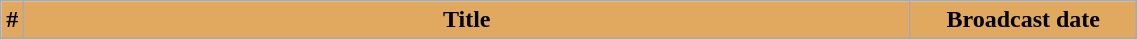<table class="wikitable plainrowheaders" width="60%" style="background:#FFFFFF;">
<tr>
<th width="1%" style="background:#E1A95F;">#</th>
<th style="background:#E1A95F;">Title</th>
<th width="20%" style="background:#E1A95F;">Broadcast date<br>
























</th>
</tr>
</table>
